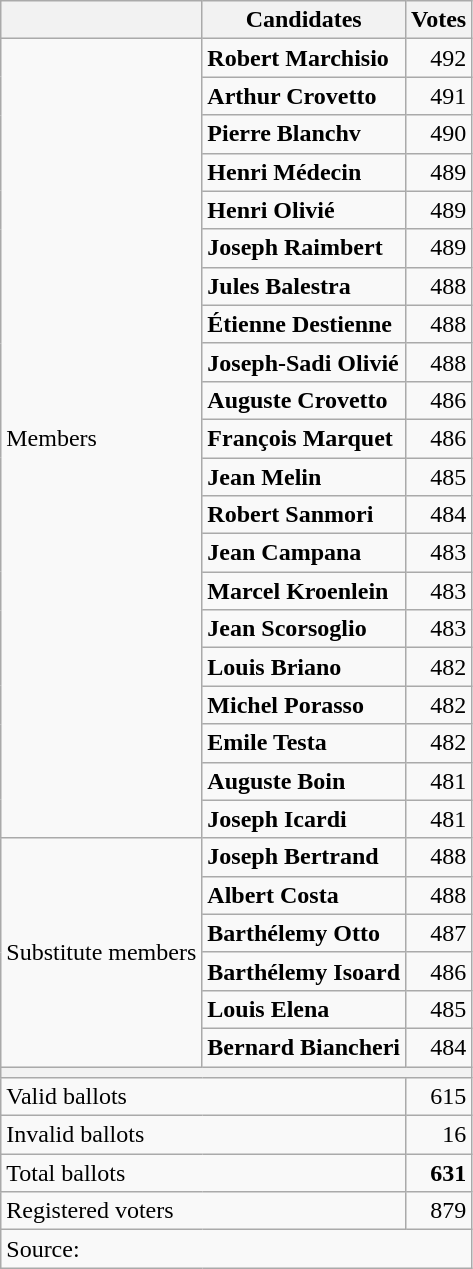<table class="wikitable" style="text-align:right">
<tr>
<th></th>
<th>Candidates</th>
<th>Votes</th>
</tr>
<tr>
<td rowspan=21 align=left>Members</td>
<td align=left><strong>Robert Marchisio</strong></td>
<td>492</td>
</tr>
<tr>
<td align=left><strong>Arthur Crovetto</strong></td>
<td>491</td>
</tr>
<tr>
<td align=left><strong>Pierre Blanchv</strong></td>
<td>490</td>
</tr>
<tr>
<td align=left><strong>Henri Médecin</strong></td>
<td>489</td>
</tr>
<tr>
<td align=left><strong>Henri Olivié</strong></td>
<td>489</td>
</tr>
<tr>
<td align=left><strong>Joseph Raimbert</strong></td>
<td>489</td>
</tr>
<tr>
<td align=left><strong>Jules Balestra</strong></td>
<td>488</td>
</tr>
<tr>
<td align=left><strong>Étienne Destienne</strong></td>
<td>488</td>
</tr>
<tr>
<td align=left><strong>Joseph-Sadi Olivié</strong></td>
<td>488</td>
</tr>
<tr>
<td align=left><strong>Auguste Crovetto</strong></td>
<td>486</td>
</tr>
<tr>
<td align=left><strong>François Marquet</strong></td>
<td>486</td>
</tr>
<tr>
<td align=left><strong>Jean Melin</strong></td>
<td>485</td>
</tr>
<tr>
<td align=left><strong>Robert Sanmori</strong></td>
<td>484</td>
</tr>
<tr>
<td align=left><strong>Jean Campana</strong></td>
<td>483</td>
</tr>
<tr>
<td align=left><strong>Marcel Kroenlein</strong></td>
<td>483</td>
</tr>
<tr>
<td align=left><strong>Jean Scorsoglio</strong></td>
<td>483</td>
</tr>
<tr>
<td align=left><strong>Louis Briano</strong></td>
<td>482</td>
</tr>
<tr>
<td align=left><strong>Michel Porasso</strong></td>
<td>482</td>
</tr>
<tr>
<td align=left><strong>Emile Testa</strong></td>
<td>482</td>
</tr>
<tr>
<td align=left><strong>Auguste Boin</strong></td>
<td>481</td>
</tr>
<tr>
<td align=left><strong>Joseph Icardi</strong></td>
<td>481</td>
</tr>
<tr>
<td rowspan=6 align=left>Substitute members</td>
<td align=left><strong>Joseph Bertrand</strong></td>
<td>488</td>
</tr>
<tr>
<td align=left><strong>Albert Costa</strong></td>
<td>488</td>
</tr>
<tr>
<td align=left><strong>Barthélemy Otto</strong></td>
<td>487</td>
</tr>
<tr>
<td align=left><strong>Barthélemy Isoard</strong></td>
<td>486</td>
</tr>
<tr>
<td align=left><strong>Louis Elena</strong></td>
<td>485</td>
</tr>
<tr>
<td align=left><strong>Bernard Biancheri</strong></td>
<td>484</td>
</tr>
<tr>
<th colspan=3></th>
</tr>
<tr>
<td colspan=2 align=left>Valid ballots</td>
<td>615</td>
</tr>
<tr>
<td colspan=2 align=left>Invalid ballots</td>
<td>16</td>
</tr>
<tr>
<td colspan=2 align=left>Total ballots</td>
<td><strong>631</strong></td>
</tr>
<tr>
<td colspan=2 align=left>Registered voters</td>
<td>879</td>
</tr>
<tr>
<td colspan=3 align=left>Source:</td>
</tr>
</table>
